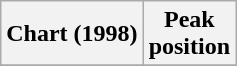<table class="wikitable">
<tr>
<th>Chart (1998)</th>
<th>Peak<br>position</th>
</tr>
<tr>
</tr>
</table>
